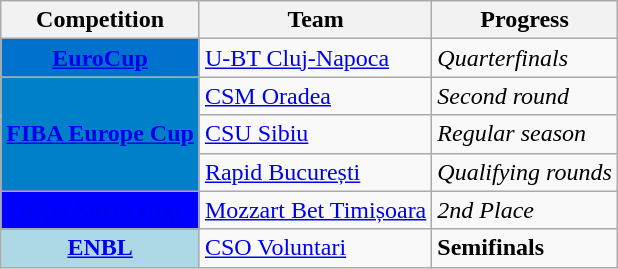<table class="wikitable sortable">
<tr>
<th>Competition</th>
<th>Team</th>
<th>Progress</th>
</tr>
<tr>
<td bgcolor="#0072CE" align="center"><strong><span><a href='#'>EuroCup</a></span></strong></td>
<td><a href='#'>U-BT Cluj-Napoca</a></td>
<td><em>Quarterfinals</em></td>
</tr>
<tr>
<td rowspan="3" bgcolor="#0080C8" align="center"><strong><span><a href='#'>FIBA Europe Cup</a></span></strong></td>
<td><a href='#'>CSM Oradea</a></td>
<td><em>Second round</em></td>
</tr>
<tr>
<td><a href='#'>CSU Sibiu</a></td>
<td><em>Regular season</em></td>
</tr>
<tr>
<td><a href='#'>Rapid București</a></td>
<td><em>Qualifying rounds</em></td>
</tr>
<tr>
<td bgcolor="blue" align="center"><strong><a href='#'><span>Alpe Adria Cup</span></a></strong></td>
<td><a href='#'>Mozzart Bet Timișoara</a></td>
<td><em>2nd Place</em></td>
</tr>
<tr>
<td bgcolor="lightblue" align="center"><strong><a href='#'><span>ENBL</span></a></strong></td>
<td><a href='#'>CSO Voluntari</a></td>
<td><strong>Semifinals</strong></td>
</tr>
</table>
